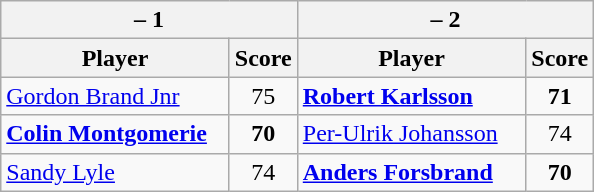<table class=wikitable>
<tr>
<th colspan=2> – 1</th>
<th colspan=2> – 2</th>
</tr>
<tr>
<th width=145>Player</th>
<th>Score</th>
<th width=145>Player</th>
<th>Score</th>
</tr>
<tr>
<td><a href='#'>Gordon Brand Jnr</a></td>
<td align=center>75</td>
<td><strong><a href='#'>Robert Karlsson</a></strong></td>
<td align=center><strong>71</strong></td>
</tr>
<tr>
<td><strong><a href='#'>Colin Montgomerie</a></strong></td>
<td align=center><strong>70</strong></td>
<td><a href='#'>Per-Ulrik Johansson</a></td>
<td align=center>74</td>
</tr>
<tr>
<td><a href='#'>Sandy Lyle</a></td>
<td align=center>74</td>
<td><strong><a href='#'>Anders Forsbrand</a></strong></td>
<td align=center><strong>70</strong></td>
</tr>
</table>
